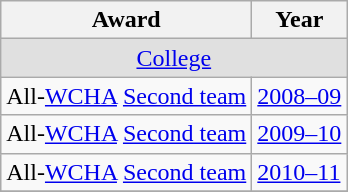<table class="wikitable">
<tr>
<th>Award</th>
<th>Year</th>
</tr>
<tr ALIGN="center" bgcolor="#e0e0e0">
<td colspan="3"><a href='#'>College</a></td>
</tr>
<tr>
<td>All-<a href='#'>WCHA</a> <a href='#'>Second team</a></td>
<td><a href='#'>2008–09</a></td>
</tr>
<tr>
<td>All-<a href='#'>WCHA</a> <a href='#'>Second team</a></td>
<td><a href='#'>2009–10</a></td>
</tr>
<tr>
<td>All-<a href='#'>WCHA</a> <a href='#'>Second team</a></td>
<td><a href='#'>2010–11</a></td>
</tr>
<tr>
</tr>
</table>
